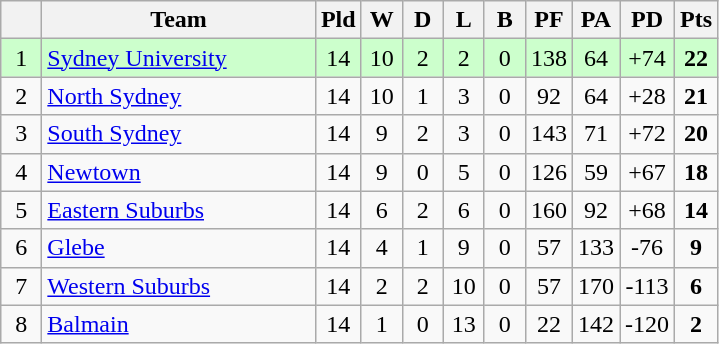<table class="wikitable" style="text-align:center;">
<tr>
<th width="20" abbr="Position"></th>
<th width="175">Team</th>
<th width="20" abbr="Played">Pld</th>
<th width="20" abbr="Won">W</th>
<th width="20" abbr="Drawn">D</th>
<th width="20" abbr="Lost">L</th>
<th width="20" abbr="Bye">B</th>
<th width="20" abbr="Points for">PF</th>
<th width="20" abbr="Points against">PA</th>
<th width="20" abbr="Points difference">PD</th>
<th width="20" abbr="Points">Pts</th>
</tr>
<tr style="background: #ccffcc;">
<td>1</td>
<td style="text-align:left;"> <a href='#'>Sydney University</a></td>
<td>14</td>
<td>10</td>
<td>2</td>
<td>2</td>
<td>0</td>
<td>138</td>
<td>64</td>
<td>+74</td>
<td><strong>22</strong></td>
</tr>
<tr>
<td>2</td>
<td style="text-align:left;"> <a href='#'>North Sydney</a></td>
<td>14</td>
<td>10</td>
<td>1</td>
<td>3</td>
<td>0</td>
<td>92</td>
<td>64</td>
<td>+28</td>
<td><strong>21</strong></td>
</tr>
<tr>
<td>3</td>
<td style="text-align:left;"> <a href='#'>South Sydney</a></td>
<td>14</td>
<td>9</td>
<td>2</td>
<td>3</td>
<td>0</td>
<td>143</td>
<td>71</td>
<td>+72</td>
<td><strong>20</strong></td>
</tr>
<tr>
<td>4</td>
<td style="text-align:left;"> <a href='#'>Newtown</a></td>
<td>14</td>
<td>9</td>
<td>0</td>
<td>5</td>
<td>0</td>
<td>126</td>
<td>59</td>
<td>+67</td>
<td><strong>18</strong></td>
</tr>
<tr>
<td>5</td>
<td style="text-align:left;"> <a href='#'>Eastern Suburbs</a></td>
<td>14</td>
<td>6</td>
<td>2</td>
<td>6</td>
<td>0</td>
<td>160</td>
<td>92</td>
<td>+68</td>
<td><strong>14</strong></td>
</tr>
<tr>
<td>6</td>
<td style="text-align:left;"> <a href='#'>Glebe</a></td>
<td>14</td>
<td>4</td>
<td>1</td>
<td>9</td>
<td>0</td>
<td>57</td>
<td>133</td>
<td>-76</td>
<td><strong>9</strong></td>
</tr>
<tr>
<td>7</td>
<td style="text-align:left;"> <a href='#'>Western Suburbs</a></td>
<td>14</td>
<td>2</td>
<td>2</td>
<td>10</td>
<td>0</td>
<td>57</td>
<td>170</td>
<td>-113</td>
<td><strong>6</strong></td>
</tr>
<tr>
<td>8</td>
<td style="text-align:left;"> <a href='#'>Balmain</a></td>
<td>14</td>
<td>1</td>
<td>0</td>
<td>13</td>
<td>0</td>
<td>22</td>
<td>142</td>
<td>-120</td>
<td><strong>2</strong></td>
</tr>
</table>
